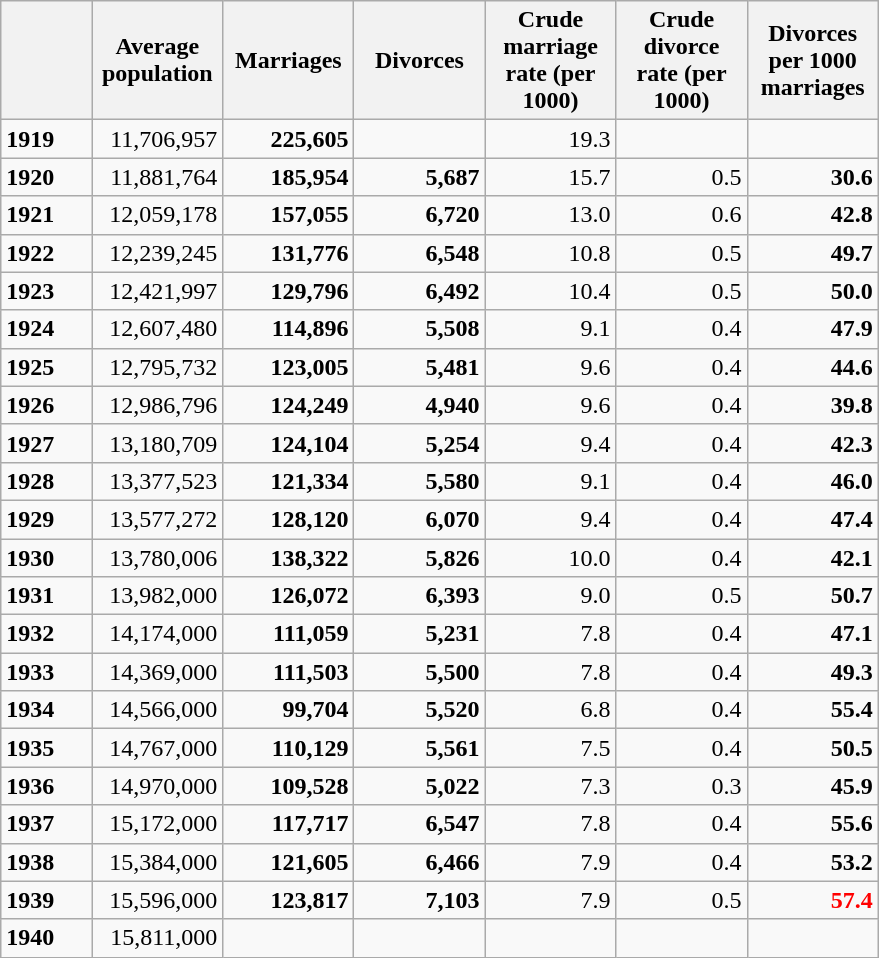<table class="wikitable sortable collapsible">
<tr>
<th style="width:40pt;"></th>
<th style="width:60pt;">Average population</th>
<th style="width:60pt;">Marriages</th>
<th style="width:60pt;">Divorces</th>
<th style="width:60pt;">Crude marriage rate (per 1000)</th>
<th style="width:60pt;">Crude divorce rate (per 1000)</th>
<th style="width:60pt;">Divorces per 1000 marriages</th>
</tr>
<tr>
<td><strong>1919</strong></td>
<td style="text-align:right;">11,706,957</td>
<td style="text-align:right;"><strong>225,605</strong></td>
<td style="text-align:right;"></td>
<td style="text-align:right;">19.3</td>
<td style="text-align:right;"></td>
<td style="text-align:right;"></td>
</tr>
<tr>
<td><strong>1920</strong></td>
<td style="text-align:right;">11,881,764</td>
<td style="text-align:right;"><strong>185,954</strong></td>
<td style="text-align:right;"><strong>5,687</strong></td>
<td style="text-align:right;">15.7</td>
<td style="text-align:right;">0.5</td>
<td style="text-align:right;"><strong>30.6</strong></td>
</tr>
<tr>
<td><strong>1921</strong></td>
<td style="text-align:right;">12,059,178</td>
<td style="text-align:right;"><strong>157,055</strong></td>
<td style="text-align:right;"><strong>6,720</strong></td>
<td style="text-align:right;">13.0</td>
<td style="text-align:right;">0.6</td>
<td style="text-align:right;"><strong>42.8</strong></td>
</tr>
<tr>
<td><strong>1922</strong></td>
<td style="text-align:right;">12,239,245</td>
<td style="text-align:right;"><strong>131,776</strong></td>
<td style="text-align:right;"><strong>6,548</strong></td>
<td style="text-align:right;">10.8</td>
<td style="text-align:right;">0.5</td>
<td style="text-align:right;"><strong>49.7</strong></td>
</tr>
<tr>
<td><strong>1923</strong></td>
<td style="text-align:right;">12,421,997</td>
<td style="text-align:right;"><strong>129,796</strong></td>
<td style="text-align:right;"><strong>6,492</strong></td>
<td style="text-align:right;">10.4</td>
<td style="text-align:right;">0.5</td>
<td style="text-align:right;"><strong>50.0</strong></td>
</tr>
<tr>
<td><strong>1924</strong></td>
<td style="text-align:right;">12,607,480</td>
<td style="text-align:right;"><strong>114,896</strong></td>
<td style="text-align:right;"><strong>5,508</strong></td>
<td style="text-align:right;">9.1</td>
<td style="text-align:right;">0.4</td>
<td style="text-align:right;"><strong>47.9</strong></td>
</tr>
<tr>
<td><strong>1925</strong></td>
<td style="text-align:right;">12,795,732</td>
<td style="text-align:right;"><strong>123,005</strong></td>
<td style="text-align:right;"><strong>5,481</strong></td>
<td style="text-align:right;">9.6</td>
<td style="text-align:right;">0.4</td>
<td style="text-align:right;"><strong>44.6</strong></td>
</tr>
<tr>
<td><strong>1926</strong></td>
<td style="text-align:right;">12,986,796</td>
<td style="text-align:right;"><strong>124,249</strong></td>
<td style="text-align:right;"><strong>4,940</strong></td>
<td style="text-align:right;">9.6</td>
<td style="text-align:right;">0.4</td>
<td style="text-align:right;"><strong>39.8</strong></td>
</tr>
<tr>
<td><strong>1927</strong></td>
<td style="text-align:right;">13,180,709</td>
<td style="text-align:right;"><strong>124,104</strong></td>
<td style="text-align:right;"><strong>5,254</strong></td>
<td style="text-align:right;">9.4</td>
<td style="text-align:right;">0.4</td>
<td style="text-align:right;"><strong>42.3</strong></td>
</tr>
<tr>
<td><strong>1928</strong></td>
<td style="text-align:right;">13,377,523</td>
<td style="text-align:right;"><strong>121,334</strong></td>
<td style="text-align:right;"><strong>5,580</strong></td>
<td style="text-align:right;">9.1</td>
<td style="text-align:right;">0.4</td>
<td style="text-align:right;"><strong>46.0</strong></td>
</tr>
<tr>
<td><strong>1929</strong></td>
<td style="text-align:right;">13,577,272</td>
<td style="text-align:right;"><strong>128,120</strong></td>
<td style="text-align:right;"><strong>6,070</strong></td>
<td style="text-align:right;">9.4</td>
<td style="text-align:right;">0.4</td>
<td style="text-align:right;"><strong>47.4</strong></td>
</tr>
<tr>
<td><strong>1930</strong></td>
<td style="text-align:right;">13,780,006</td>
<td style="text-align:right;"><strong>138,322</strong></td>
<td style="text-align:right;"><strong>5,826</strong></td>
<td style="text-align:right;">10.0</td>
<td style="text-align:right;">0.4</td>
<td style="text-align:right;"><strong>42.1</strong></td>
</tr>
<tr>
<td><strong>1931</strong></td>
<td style="text-align:right;">13,982,000</td>
<td style="text-align:right;"><strong>126,072</strong></td>
<td style="text-align:right;"><strong>6,393</strong></td>
<td style="text-align:right;">9.0</td>
<td style="text-align:right;">0.5</td>
<td style="text-align:right;"><strong>50.7</strong></td>
</tr>
<tr>
<td><strong>1932</strong></td>
<td style="text-align:right;">14,174,000</td>
<td style="text-align:right;"><strong>111,059</strong></td>
<td style="text-align:right;"><strong>5,231</strong></td>
<td style="text-align:right;">7.8</td>
<td style="text-align:right;">0.4</td>
<td style="text-align:right;"><strong>47.1</strong></td>
</tr>
<tr>
<td><strong>1933</strong></td>
<td style="text-align:right;">14,369,000</td>
<td style="text-align:right;"><strong>111,503</strong></td>
<td style="text-align:right;"><strong>5,500</strong></td>
<td style="text-align:right;">7.8</td>
<td style="text-align:right;">0.4</td>
<td style="text-align:right;"><strong>49.3</strong></td>
</tr>
<tr>
<td><strong>1934</strong></td>
<td style="text-align:right;">14,566,000</td>
<td style="text-align:right;"><strong>99,704</strong></td>
<td style="text-align:right;"><strong>5,520</strong></td>
<td style="text-align:right;">6.8</td>
<td style="text-align:right;">0.4</td>
<td style="text-align:right;"><strong>55.4</strong></td>
</tr>
<tr>
<td><strong>1935</strong></td>
<td style="text-align:right;">14,767,000</td>
<td style="text-align:right;"><strong>110,129</strong></td>
<td style="text-align:right;"><strong>5,561</strong></td>
<td style="text-align:right;">7.5</td>
<td style="text-align:right;">0.4</td>
<td style="text-align:right;"><strong>50.5</strong></td>
</tr>
<tr>
<td><strong>1936</strong></td>
<td style="text-align:right;">14,970,000</td>
<td style="text-align:right;"><strong>109,528</strong></td>
<td style="text-align:right;"><strong>5,022</strong></td>
<td style="text-align:right;">7.3</td>
<td style="text-align:right;">0.3</td>
<td style="text-align:right;"><strong>45.9</strong></td>
</tr>
<tr>
<td><strong>1937</strong></td>
<td style="text-align:right;">15,172,000</td>
<td style="text-align:right;"><strong>117,717</strong></td>
<td style="text-align:right;"><strong>6,547</strong></td>
<td style="text-align:right;">7.8</td>
<td style="text-align:right;">0.4</td>
<td style="text-align:right;"><strong>55.6</strong></td>
</tr>
<tr>
<td><strong>1938</strong></td>
<td style="text-align:right;">15,384,000</td>
<td style="text-align:right;"><strong>121,605</strong></td>
<td style="text-align:right;"><strong>6,466</strong></td>
<td style="text-align:right;">7.9</td>
<td style="text-align:right;">0.4</td>
<td style="text-align:right;"><strong>53.2</strong></td>
</tr>
<tr>
<td><strong>1939</strong></td>
<td style="text-align:right;">15,596,000</td>
<td style="text-align:right;"><strong>123,817</strong></td>
<td style="text-align:right;"><strong>7,103</strong></td>
<td style="text-align:right;">7.9</td>
<td style="text-align:right;">0.5</td>
<td style="text-align:right; color:red;"><strong>57.4</strong></td>
</tr>
<tr>
<td><strong>1940</strong></td>
<td style="text-align:right;">15,811,000</td>
<td style="text-align:right;"></td>
<td style="text-align:right;"></td>
<td style="text-align:right;"></td>
<td style="text-align:right;"></td>
<td style="text-align:right;"></td>
</tr>
</table>
